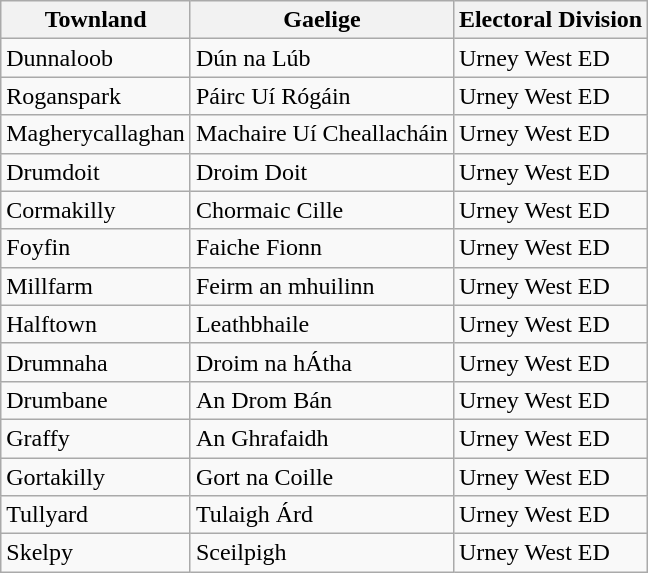<table class="wikitable">
<tr>
<th>Townland</th>
<th>Gaelige</th>
<th>Electoral Division</th>
</tr>
<tr>
<td>Dunnaloob</td>
<td>Dún na Lúb</td>
<td>Urney West ED</td>
</tr>
<tr>
<td>Roganspark</td>
<td>Páirc Uí Rógáin</td>
<td>Urney West ED</td>
</tr>
<tr>
<td>Magherycallaghan</td>
<td>Machaire Uí Cheallacháin</td>
<td>Urney West ED</td>
</tr>
<tr>
<td>Drumdoit</td>
<td>Droim Doit</td>
<td>Urney West ED</td>
</tr>
<tr>
<td>Cormakilly</td>
<td>Chormaic Cille</td>
<td>Urney West ED</td>
</tr>
<tr>
<td>Foyfin</td>
<td>Faiche Fionn</td>
<td>Urney West ED</td>
</tr>
<tr>
<td>Millfarm</td>
<td>Feirm an mhuilinn</td>
<td>Urney West ED</td>
</tr>
<tr>
<td>Halftown</td>
<td>Leathbhaile</td>
<td>Urney West ED</td>
</tr>
<tr>
<td>Drumnaha</td>
<td>Droim na hÁtha</td>
<td>Urney West ED</td>
</tr>
<tr>
<td>Drumbane</td>
<td>An Drom Bán</td>
<td>Urney West ED</td>
</tr>
<tr>
<td>Graffy</td>
<td>An Ghrafaidh</td>
<td>Urney West ED</td>
</tr>
<tr>
<td>Gortakilly</td>
<td>Gort na Coille</td>
<td>Urney West ED</td>
</tr>
<tr>
<td>Tullyard</td>
<td>Tulaigh Árd</td>
<td>Urney West ED</td>
</tr>
<tr>
<td>Skelpy</td>
<td>Sceilpigh</td>
<td>Urney West ED</td>
</tr>
</table>
